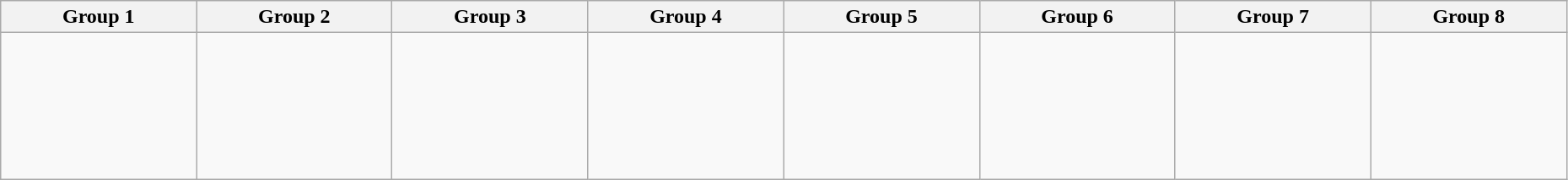<table class="wikitable" width=98%>
<tr>
<th width=12%>Group 1</th>
<th width=12%>Group 2</th>
<th width=12%>Group 3</th>
<th width=12%>Group 4</th>
<th width=12%>Group 5</th>
<th width=12%>Group 6</th>
<th width=12%>Group 7</th>
<th width=12%>Group 8</th>
</tr>
<tr>
<td><br> <br>
 <br>
 <br>
 <br></td>
<td><br> <br>
 <br>
 <br>
 <br></td>
<td><br> <br>
 <br>
 <br>
 <br></td>
<td><br> <br>
 <br>
 <br>
 <br></td>
<td><br> <br>
 <br>
 <br>
 <br></td>
<td><br> <br>
 <br>
 <br>
 <br></td>
<td><br> <br>
 <br>
 <br>
 <br>
 <br></td>
<td><br> <br>
 <br>
 <br>
 <br>
 <br></td>
</tr>
</table>
